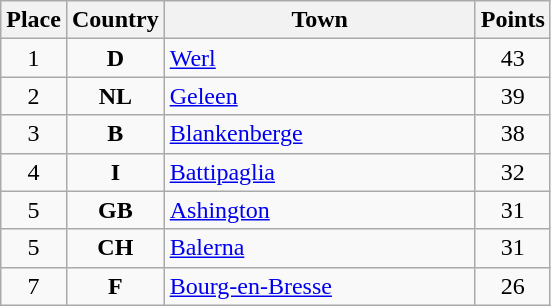<table class="wikitable">
<tr>
<th width="25">Place</th>
<th width="25">Country</th>
<th width="200">Town</th>
<th width="25">Points</th>
</tr>
<tr>
<td align="center">1</td>
<td align="center"><strong>D</strong></td>
<td align="left"><a href='#'>Werl</a></td>
<td align="center">43</td>
</tr>
<tr>
<td align="center">2</td>
<td align="center"><strong>NL</strong></td>
<td align="left"><a href='#'>Geleen</a></td>
<td align="center">39</td>
</tr>
<tr>
<td align="center">3</td>
<td align="center"><strong>B</strong></td>
<td align="left"><a href='#'>Blankenberge</a></td>
<td align="center">38</td>
</tr>
<tr>
<td align="center">4</td>
<td align="center"><strong>I</strong></td>
<td align="left"><a href='#'>Battipaglia</a></td>
<td align="center">32</td>
</tr>
<tr>
<td align="center">5</td>
<td align="center"><strong>GB</strong></td>
<td align="left"><a href='#'>Ashington</a></td>
<td align="center">31</td>
</tr>
<tr>
<td align="center">5</td>
<td align="center"><strong>CH</strong></td>
<td align="left"><a href='#'>Balerna</a></td>
<td align="center">31</td>
</tr>
<tr>
<td align="center">7</td>
<td align="center"><strong>F</strong></td>
<td align="left"><a href='#'>Bourg-en-Bresse</a></td>
<td align="center">26</td>
</tr>
</table>
